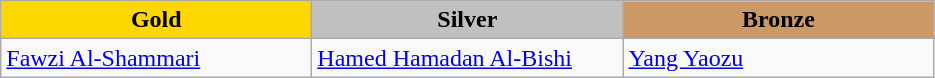<table class="wikitable" style="text-align:left">
<tr align="center">
<td width=200 bgcolor=gold><strong>Gold</strong></td>
<td width=200 bgcolor=silver><strong>Silver</strong></td>
<td width=200 bgcolor=CC9966><strong>Bronze</strong></td>
</tr>
<tr>
<td><a href='#'>Fawzi Al-Shammari</a><br><em></em></td>
<td><a href='#'>Hamed Hamadan Al-Bishi</a><br><em></em></td>
<td><a href='#'>Yang Yaozu</a><br><em></em></td>
</tr>
</table>
